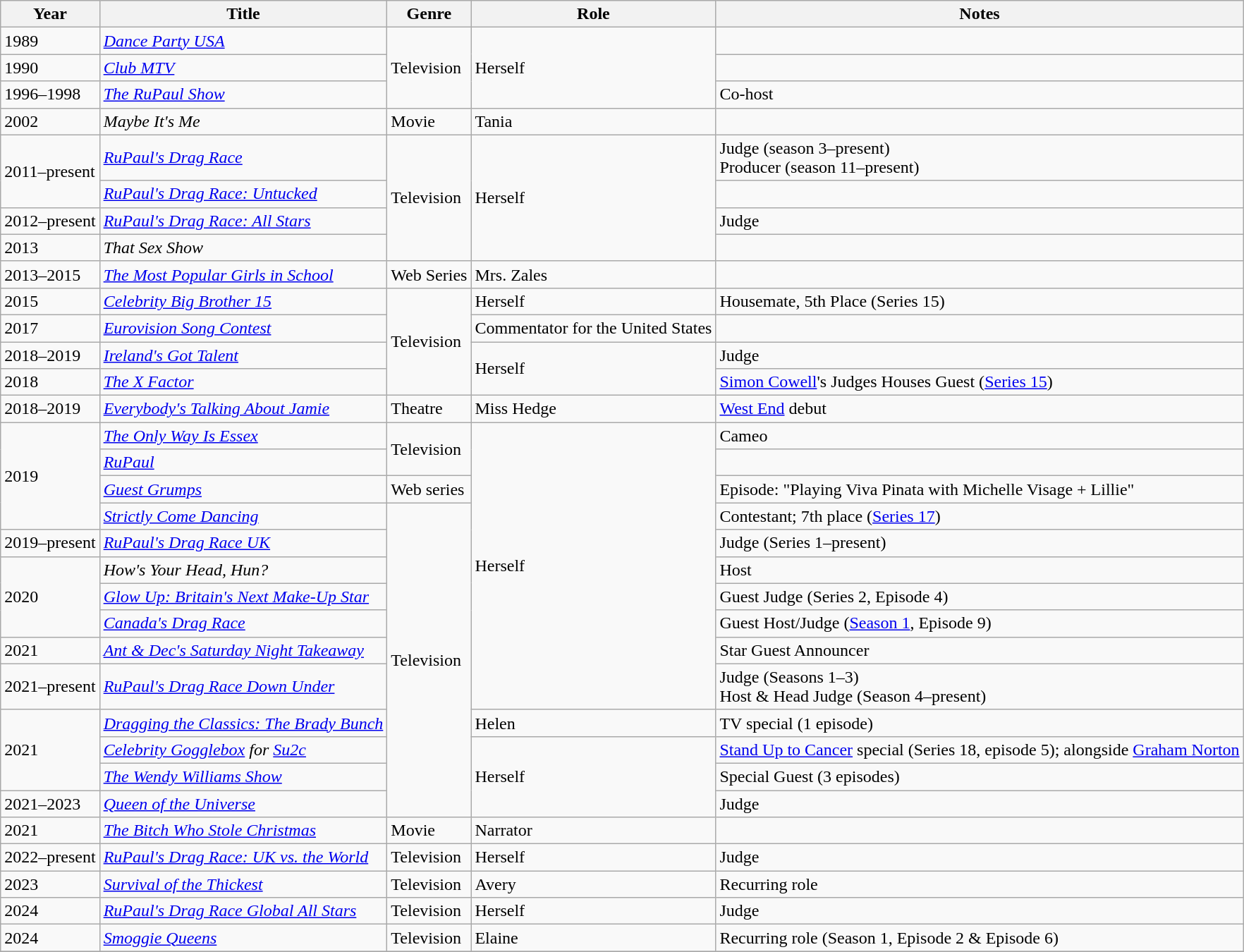<table class="wikitable sortable plainrowheaders">
<tr>
<th>Year</th>
<th>Title</th>
<th>Genre</th>
<th>Role</th>
<th>Notes</th>
</tr>
<tr>
<td>1989</td>
<td><em><a href='#'>Dance Party USA</a></em></td>
<td rowspan="3">Television</td>
<td rowspan="3">Herself</td>
<td></td>
</tr>
<tr>
<td>1990</td>
<td><em><a href='#'>Club MTV</a></em></td>
<td></td>
</tr>
<tr>
<td>1996–1998</td>
<td><em><a href='#'>The RuPaul Show</a></em></td>
<td>Co-host</td>
</tr>
<tr>
<td>2002</td>
<td><em>Maybe It's Me</em></td>
<td>Movie</td>
<td>Tania</td>
<td></td>
</tr>
<tr>
<td rowspan="2">2011–present</td>
<td><em><a href='#'>RuPaul's Drag Race</a></em></td>
<td rowspan="4">Television</td>
<td rowspan="4">Herself</td>
<td>Judge (season 3–present)<br> Producer (season 11–present)</td>
</tr>
<tr>
<td><em><a href='#'>RuPaul's Drag Race: Untucked</a></em></td>
<td></td>
</tr>
<tr>
<td>2012–present</td>
<td><em><a href='#'>RuPaul's Drag Race: All Stars</a></em></td>
<td>Judge</td>
</tr>
<tr>
<td>2013</td>
<td><em>That Sex Show</em></td>
<td></td>
</tr>
<tr>
<td>2013–2015</td>
<td><em><a href='#'>The Most Popular Girls in School</a></em></td>
<td>Web Series</td>
<td>Mrs. Zales</td>
<td></td>
</tr>
<tr>
<td>2015</td>
<td><em><a href='#'>Celebrity Big Brother 15</a></em></td>
<td rowspan="4">Television</td>
<td>Herself</td>
<td>Housemate, 5th Place (Series 15)</td>
</tr>
<tr>
<td>2017</td>
<td><em><a href='#'>Eurovision Song Contest</a></em></td>
<td>Commentator for the United States</td>
<td></td>
</tr>
<tr>
<td>2018–2019</td>
<td><em><a href='#'>Ireland's Got Talent</a></em></td>
<td rowspan="2">Herself</td>
<td>Judge</td>
</tr>
<tr>
<td>2018</td>
<td><em><a href='#'>The X Factor</a></em></td>
<td><a href='#'>Simon Cowell</a>'s Judges Houses Guest (<a href='#'>Series 15</a>)</td>
</tr>
<tr>
<td>2018–2019</td>
<td><em><a href='#'>Everybody's Talking About Jamie</a></em></td>
<td>Theatre</td>
<td>Miss Hedge</td>
<td><a href='#'>West End</a> debut</td>
</tr>
<tr>
<td rowspan="4">2019</td>
<td><em><a href='#'>The Only Way Is Essex</a></em></td>
<td rowspan="2">Television</td>
<td rowspan="10">Herself</td>
<td>Cameo</td>
</tr>
<tr>
<td><em><a href='#'>RuPaul</a></em></td>
<td></td>
</tr>
<tr>
<td><em><a href='#'>Guest Grumps</a></em></td>
<td>Web series</td>
<td>Episode: "Playing Viva Pinata with Michelle Visage + Lillie"</td>
</tr>
<tr>
<td><em><a href='#'>Strictly Come Dancing</a></em></td>
<td rowspan="11">Television</td>
<td>Contestant; 7th place (<a href='#'>Series 17</a>)</td>
</tr>
<tr>
<td>2019–present</td>
<td><em><a href='#'>RuPaul's Drag Race UK</a></em></td>
<td>Judge (Series 1–present)</td>
</tr>
<tr>
<td rowspan="3">2020</td>
<td><em>How's Your Head, Hun?</em></td>
<td>Host</td>
</tr>
<tr>
<td><em><a href='#'>Glow Up: Britain's Next Make-Up Star</a></em></td>
<td>Guest Judge (Series 2, Episode 4)</td>
</tr>
<tr>
<td><em><a href='#'>Canada's Drag Race</a></em></td>
<td>Guest Host/Judge (<a href='#'>Season 1</a>, Episode 9)</td>
</tr>
<tr>
<td>2021</td>
<td><em><a href='#'>Ant & Dec's Saturday Night Takeaway</a></em></td>
<td>Star Guest Announcer</td>
</tr>
<tr>
<td>2021–present</td>
<td><em><a href='#'>RuPaul's Drag Race Down Under</a></em></td>
<td>Judge (Seasons 1–3)<br>Host & Head Judge (Season 4–present)</td>
</tr>
<tr>
<td rowspan="3">2021</td>
<td><em><a href='#'>Dragging the Classics: The Brady Bunch</a></em></td>
<td>Helen</td>
<td>TV special (1 episode)</td>
</tr>
<tr>
<td><em><a href='#'>Celebrity Gogglebox</a> for <a href='#'>Su2c</a></em></td>
<td rowspan="3">Herself</td>
<td><a href='#'>Stand Up to Cancer</a> special (Series 18, episode 5); alongside <a href='#'>Graham Norton</a></td>
</tr>
<tr>
<td><em><a href='#'>The Wendy Williams Show</a></em></td>
<td>Special Guest (3 episodes)</td>
</tr>
<tr>
<td>2021–2023</td>
<td><em><a href='#'>Queen of the Universe</a></em></td>
<td>Judge</td>
</tr>
<tr>
<td>2021</td>
<td><em><a href='#'>The Bitch Who Stole Christmas</a></em></td>
<td>Movie</td>
<td>Narrator</td>
<td></td>
</tr>
<tr>
<td>2022–present</td>
<td><em><a href='#'>RuPaul's Drag Race: UK vs. the World</a></em></td>
<td>Television</td>
<td>Herself</td>
<td>Judge</td>
</tr>
<tr>
<td>2023</td>
<td><em><a href='#'>Survival of the Thickest</a></em></td>
<td>Television</td>
<td>Avery</td>
<td>Recurring role</td>
</tr>
<tr>
<td>2024</td>
<td><em><a href='#'>RuPaul's Drag Race Global All Stars</a></em></td>
<td>Television</td>
<td>Herself</td>
<td>Judge</td>
</tr>
<tr>
<td>2024</td>
<td><em><a href='#'>Smoggie Queens</a></em></td>
<td>Television</td>
<td>Elaine</td>
<td>Recurring role (Season 1, Episode 2 & Episode 6)</td>
</tr>
<tr>
</tr>
</table>
